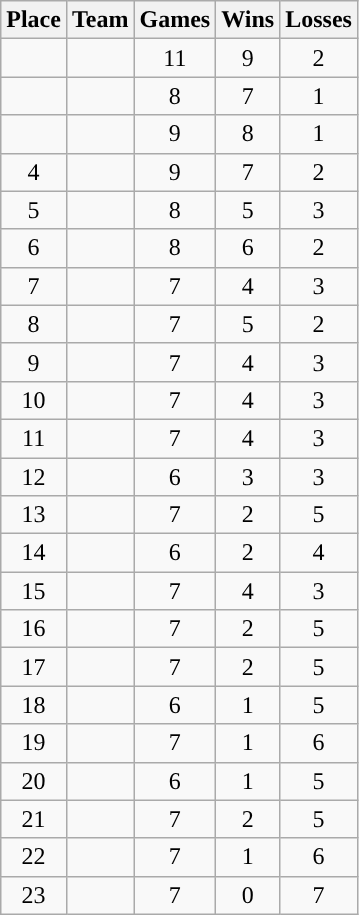<table class="wikitable" style="text-align:center;">
<tr>
<th>Place</th>
<th>Team</th>
<th>Games</th>
<th>Wins</th>
<th>Losses</th>
</tr>
<tr>
<td></td>
<td align=left></td>
<td>11</td>
<td>9</td>
<td>2</td>
</tr>
<tr>
<td></td>
<td align=left></td>
<td>8</td>
<td>7</td>
<td>1</td>
</tr>
<tr>
<td></td>
<td align=left></td>
<td>9</td>
<td>8</td>
<td>1</td>
</tr>
<tr>
<td>4</td>
<td align=left></td>
<td>9</td>
<td>7</td>
<td>2</td>
</tr>
<tr>
<td>5</td>
<td align=left></td>
<td>8</td>
<td>5</td>
<td>3</td>
</tr>
<tr>
<td>6</td>
<td align=left></td>
<td>8</td>
<td>6</td>
<td>2</td>
</tr>
<tr>
<td>7</td>
<td align=left></td>
<td>7</td>
<td>4</td>
<td>3</td>
</tr>
<tr>
<td>8</td>
<td align=left></td>
<td>7</td>
<td>5</td>
<td>2</td>
</tr>
<tr>
<td>9</td>
<td align=left></td>
<td>7</td>
<td>4</td>
<td>3</td>
</tr>
<tr>
<td>10</td>
<td align=left></td>
<td>7</td>
<td>4</td>
<td>3</td>
</tr>
<tr>
<td>11</td>
<td align=left></td>
<td>7</td>
<td>4</td>
<td>3</td>
</tr>
<tr>
<td>12</td>
<td align=left></td>
<td>6</td>
<td>3</td>
<td>3</td>
</tr>
<tr>
<td>13</td>
<td align=left></td>
<td>7</td>
<td>2</td>
<td>5</td>
</tr>
<tr>
<td>14</td>
<td align=left></td>
<td>6</td>
<td>2</td>
<td>4</td>
</tr>
<tr>
<td>15</td>
<td align=left></td>
<td>7</td>
<td>4</td>
<td>3</td>
</tr>
<tr>
<td>16</td>
<td align=left></td>
<td>7</td>
<td>2</td>
<td>5</td>
</tr>
<tr>
<td>17</td>
<td align=left></td>
<td>7</td>
<td>2</td>
<td>5</td>
</tr>
<tr>
<td>18</td>
<td align=left></td>
<td>6</td>
<td>1</td>
<td>5</td>
</tr>
<tr>
<td>19</td>
<td align=left></td>
<td>7</td>
<td>1</td>
<td>6</td>
</tr>
<tr>
<td>20</td>
<td align=left></td>
<td>6</td>
<td>1</td>
<td>5</td>
</tr>
<tr>
<td>21</td>
<td align=left></td>
<td>7</td>
<td>2</td>
<td>5</td>
</tr>
<tr>
<td>22</td>
<td align=left></td>
<td>7</td>
<td>1</td>
<td>6</td>
</tr>
<tr>
<td>23</td>
<td align=left></td>
<td>7</td>
<td>0</td>
<td>7</td>
</tr>
</table>
